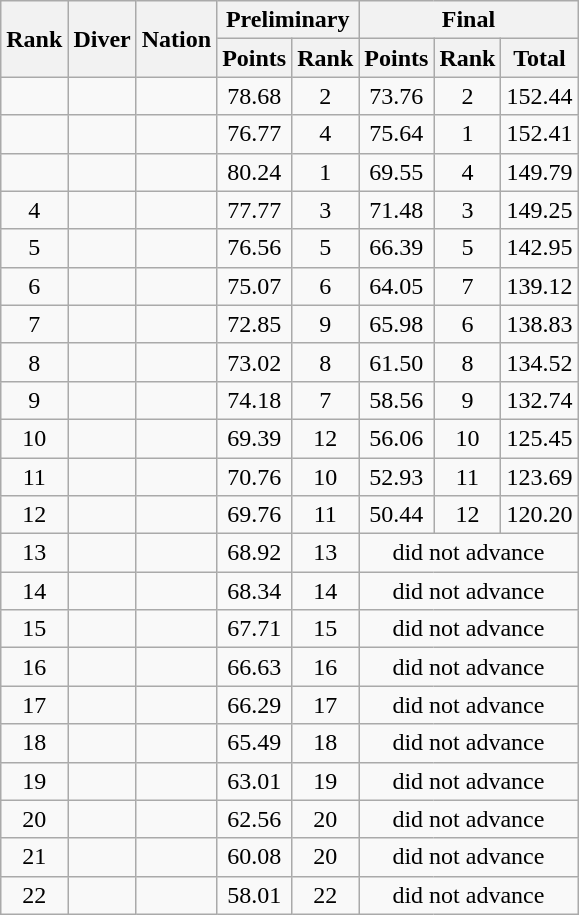<table class="wikitable sortable" style="text-align:center;">
<tr>
<th rowspan=2>Rank</th>
<th rowspan=2>Diver</th>
<th rowspan=2>Nation</th>
<th colspan=2>Preliminary</th>
<th colspan=3>Final</th>
</tr>
<tr>
<th>Points</th>
<th>Rank</th>
<th>Points</th>
<th>Rank</th>
<th>Total</th>
</tr>
<tr>
<td></td>
<td align=left></td>
<td align=left></td>
<td>78.68</td>
<td>2</td>
<td>73.76</td>
<td>2</td>
<td>152.44</td>
</tr>
<tr>
<td></td>
<td align=left></td>
<td align=left></td>
<td>76.77</td>
<td>4</td>
<td>75.64</td>
<td>1</td>
<td>152.41</td>
</tr>
<tr>
<td></td>
<td align=left></td>
<td align=left></td>
<td>80.24</td>
<td>1</td>
<td>69.55</td>
<td>4</td>
<td>149.79</td>
</tr>
<tr>
<td>4</td>
<td align=left></td>
<td align=left></td>
<td>77.77</td>
<td>3</td>
<td>71.48</td>
<td>3</td>
<td>149.25</td>
</tr>
<tr>
<td>5</td>
<td align=left></td>
<td align=left></td>
<td>76.56</td>
<td>5</td>
<td>66.39</td>
<td>5</td>
<td>142.95</td>
</tr>
<tr>
<td>6</td>
<td align=left></td>
<td align=left></td>
<td>75.07</td>
<td>6</td>
<td>64.05</td>
<td>7</td>
<td>139.12</td>
</tr>
<tr>
<td>7</td>
<td align=left></td>
<td align=left></td>
<td>72.85</td>
<td>9</td>
<td>65.98</td>
<td>6</td>
<td>138.83</td>
</tr>
<tr>
<td>8</td>
<td align=left></td>
<td align=left></td>
<td>73.02</td>
<td>8</td>
<td>61.50</td>
<td>8</td>
<td>134.52</td>
</tr>
<tr>
<td>9</td>
<td align=left></td>
<td align=left></td>
<td>74.18</td>
<td>7</td>
<td>58.56</td>
<td>9</td>
<td>132.74</td>
</tr>
<tr>
<td>10</td>
<td align=left></td>
<td align=left></td>
<td>69.39</td>
<td>12</td>
<td>56.06</td>
<td>10</td>
<td>125.45</td>
</tr>
<tr>
<td>11</td>
<td align=left></td>
<td align=left></td>
<td>70.76</td>
<td>10</td>
<td>52.93</td>
<td>11</td>
<td>123.69</td>
</tr>
<tr>
<td>12</td>
<td align=left></td>
<td align=left></td>
<td>69.76</td>
<td>11</td>
<td>50.44</td>
<td>12</td>
<td>120.20</td>
</tr>
<tr>
<td>13</td>
<td align=left></td>
<td align=left></td>
<td>68.92</td>
<td>13</td>
<td colspan=3>did not advance</td>
</tr>
<tr>
<td>14</td>
<td align=left></td>
<td align=left></td>
<td>68.34</td>
<td>14</td>
<td colspan=3>did not advance</td>
</tr>
<tr>
<td>15</td>
<td align=left></td>
<td align=left></td>
<td>67.71</td>
<td>15</td>
<td colspan=3>did not advance</td>
</tr>
<tr>
<td>16</td>
<td align=left></td>
<td align=left></td>
<td>66.63</td>
<td>16</td>
<td colspan=3>did not advance</td>
</tr>
<tr>
<td>17</td>
<td align=left></td>
<td align=left></td>
<td>66.29</td>
<td>17</td>
<td colspan=3>did not advance</td>
</tr>
<tr>
<td>18</td>
<td align=left></td>
<td align=left></td>
<td>65.49</td>
<td>18</td>
<td colspan=3>did not advance</td>
</tr>
<tr>
<td>19</td>
<td align=left></td>
<td align=left></td>
<td>63.01</td>
<td>19</td>
<td colspan=3>did not advance</td>
</tr>
<tr>
<td>20</td>
<td align=left></td>
<td align=left></td>
<td>62.56</td>
<td>20</td>
<td colspan=3>did not advance</td>
</tr>
<tr>
<td>21</td>
<td align=left></td>
<td align=left></td>
<td>60.08</td>
<td>20</td>
<td colspan=3>did not advance</td>
</tr>
<tr>
<td>22</td>
<td align=left></td>
<td align=left></td>
<td>58.01</td>
<td>22</td>
<td colspan=3>did not advance</td>
</tr>
</table>
